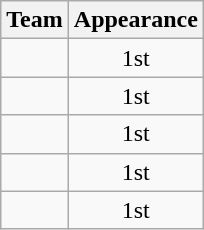<table class="wikitable sortable">
<tr>
<th>Team</th>
<th data-sort-type="number">Appearance</th>
</tr>
<tr>
<td></td>
<td style="text-align:center">1st</td>
</tr>
<tr>
<td></td>
<td style="text-align:center">1st</td>
</tr>
<tr>
<td></td>
<td style="text-align:center">1st</td>
</tr>
<tr>
<td></td>
<td style="text-align:center">1st</td>
</tr>
<tr>
<td></td>
<td style="text-align:center">1st</td>
</tr>
</table>
